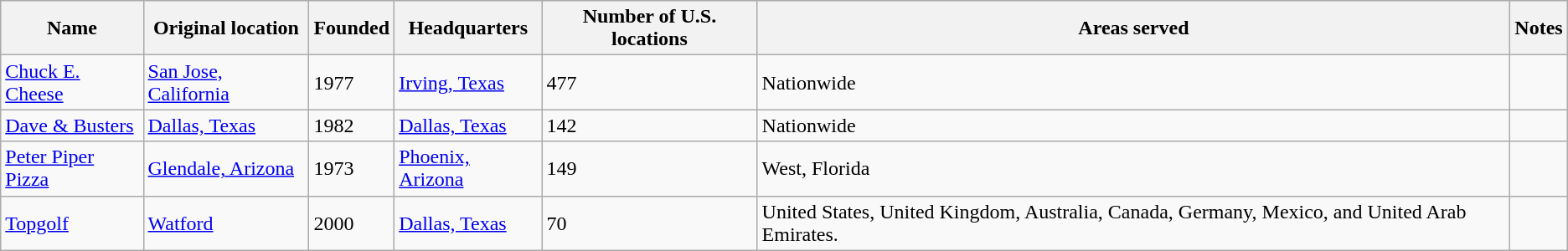<table class="wikitable sortable">
<tr>
<th>Name</th>
<th>Original location</th>
<th>Founded</th>
<th>Headquarters</th>
<th data-sort-type="number">Number of U.S. locations</th>
<th>Areas served</th>
<th>Notes</th>
</tr>
<tr>
<td><a href='#'>Chuck E. Cheese</a></td>
<td><a href='#'>San Jose, California</a></td>
<td>1977</td>
<td><a href='#'>Irving, Texas</a></td>
<td>477</td>
<td>Nationwide</td>
<td></td>
</tr>
<tr>
<td><a href='#'>Dave & Busters</a></td>
<td><a href='#'>Dallas, Texas</a></td>
<td>1982</td>
<td><a href='#'>Dallas, Texas</a></td>
<td>142</td>
<td>Nationwide</td>
<td></td>
</tr>
<tr>
<td><a href='#'>Peter Piper Pizza</a></td>
<td><a href='#'>Glendale, Arizona</a></td>
<td>1973</td>
<td><a href='#'>Phoenix, Arizona</a></td>
<td>149</td>
<td>West, Florida</td>
<td></td>
</tr>
<tr>
<td><a href='#'>Topgolf</a></td>
<td><a href='#'>Watford</a></td>
<td>2000</td>
<td><a href='#'>Dallas, Texas</a></td>
<td>70</td>
<td>United States, United Kingdom, Australia, Canada, Germany, Mexico, and United Arab Emirates.</td>
<td></td>
</tr>
</table>
